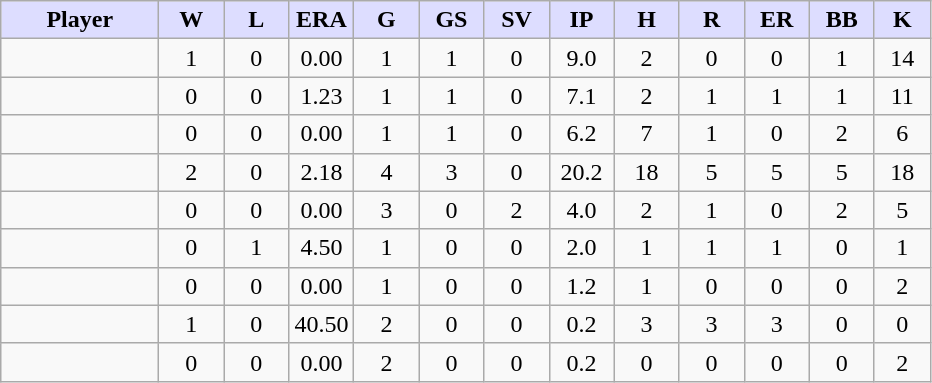<table class="wikitable sortable" style="text-align:center; border:1px; cellpadding:2; cellspacing:0;">
<tr>
<th style="background:#ddf; width:17%;">Player</th>
<th style="background:#ddf; width:7%;">W</th>
<th style="background:#ddf; width:7%;">L</th>
<th style="background:#ddf; width:7%;">ERA</th>
<th style="background:#ddf; width:7%;">G</th>
<th style="background:#ddf; width:7%;">GS</th>
<th style="background:#ddf; width:7%;">SV</th>
<th style="background:#ddf; width:7%;">IP</th>
<th style="background:#ddf; width:7%;">H</th>
<th style="background:#ddf; width:7%;">R</th>
<th style="background:#ddf; width:7%;">ER</th>
<th style="background:#ddf; width:7%;">BB</th>
<th style="background:#ddf; width:7%;">K</th>
</tr>
<tr>
<td></td>
<td>1</td>
<td>0</td>
<td>0.00</td>
<td>1</td>
<td>1</td>
<td>0</td>
<td>9.0</td>
<td>2</td>
<td>0</td>
<td>0</td>
<td>1</td>
<td>14</td>
</tr>
<tr>
<td></td>
<td>0</td>
<td>0</td>
<td>1.23</td>
<td>1</td>
<td>1</td>
<td>0</td>
<td>7.1</td>
<td>2</td>
<td>1</td>
<td>1</td>
<td>1</td>
<td>11</td>
</tr>
<tr>
<td></td>
<td>0</td>
<td>0</td>
<td>0.00</td>
<td>1</td>
<td>1</td>
<td>0</td>
<td>6.2</td>
<td>7</td>
<td>1</td>
<td>0</td>
<td>2</td>
<td>6</td>
</tr>
<tr>
<td></td>
<td>2</td>
<td>0</td>
<td>2.18</td>
<td>4</td>
<td>3</td>
<td>0</td>
<td>20.2</td>
<td>18</td>
<td>5</td>
<td>5</td>
<td>5</td>
<td>18</td>
</tr>
<tr>
<td></td>
<td>0</td>
<td>0</td>
<td>0.00</td>
<td>3</td>
<td>0</td>
<td>2</td>
<td>4.0</td>
<td>2</td>
<td>1</td>
<td>0</td>
<td>2</td>
<td>5</td>
</tr>
<tr>
<td></td>
<td>0</td>
<td>1</td>
<td>4.50</td>
<td>1</td>
<td>0</td>
<td>0</td>
<td>2.0</td>
<td>1</td>
<td>1</td>
<td>1</td>
<td>0</td>
<td>1</td>
</tr>
<tr>
<td></td>
<td>0</td>
<td>0</td>
<td>0.00</td>
<td>1</td>
<td>0</td>
<td>0</td>
<td>1.2</td>
<td>1</td>
<td>0</td>
<td>0</td>
<td>0</td>
<td>2</td>
</tr>
<tr>
<td></td>
<td>1</td>
<td>0</td>
<td>40.50</td>
<td>2</td>
<td>0</td>
<td>0</td>
<td>0.2</td>
<td>3</td>
<td>3</td>
<td>3</td>
<td>0</td>
<td>0</td>
</tr>
<tr>
<td></td>
<td>0</td>
<td>0</td>
<td>0.00</td>
<td>2</td>
<td>0</td>
<td>0</td>
<td>0.2</td>
<td>0</td>
<td>0</td>
<td>0</td>
<td>0</td>
<td>2</td>
</tr>
</table>
